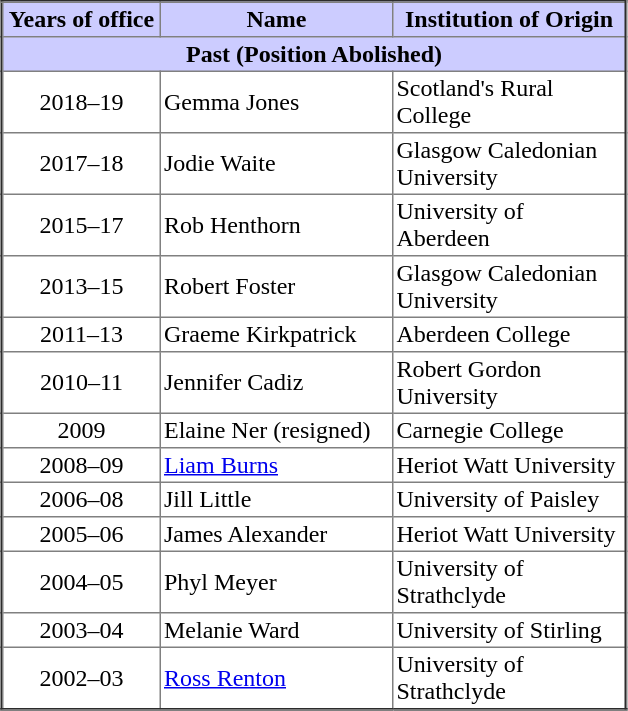<table class="toccolours" align="center" border="2" cellspacing=0 cellpadding=2 style="text-align:center; border-collapse:collapse;">
<tr style="background:#ccccff">
<th width="100">Years of office</th>
<th width="150">Name</th>
<th width="150">Institution of Origin</th>
</tr>
<tr style="background:#ccccff">
<th colspan=4>Past (Position Abolished)</th>
</tr>
<tr>
<td>2018–19</td>
<td align="left">Gemma Jones</td>
<td align="left">Scotland's Rural College</td>
</tr>
<tr>
<td>2017–18</td>
<td align="left">Jodie Waite</td>
<td align="left">Glasgow Caledonian University</td>
</tr>
<tr>
<td>2015–17</td>
<td align="left">Rob Henthorn</td>
<td align="left">University of Aberdeen</td>
</tr>
<tr>
<td>2013–15</td>
<td align="left">Robert Foster </td>
<td align="left">Glasgow Caledonian University</td>
</tr>
<tr>
<td>2011–13</td>
<td align="left">Graeme Kirkpatrick</td>
<td align="left">Aberdeen College</td>
</tr>
<tr>
<td>2010–11</td>
<td align="left">Jennifer Cadiz</td>
<td align="left">Robert Gordon University</td>
</tr>
<tr>
<td>2009</td>
<td align="left">Elaine Ner (resigned)</td>
<td align="left">Carnegie College</td>
</tr>
<tr>
<td>2008–09</td>
<td align="left"><a href='#'>Liam Burns</a></td>
<td align="left">Heriot Watt University</td>
</tr>
<tr>
<td>2006–08</td>
<td align="left">Jill Little</td>
<td align="left">University of Paisley</td>
</tr>
<tr>
<td>2005–06</td>
<td align="left">James Alexander</td>
<td align="left">Heriot Watt University</td>
</tr>
<tr>
<td>2004–05</td>
<td align="left">Phyl Meyer</td>
<td align="left">University of Strathclyde</td>
</tr>
<tr>
<td>2003–04</td>
<td align="left">Melanie Ward</td>
<td align="left">University of Stirling</td>
</tr>
<tr>
<td>2002–03</td>
<td align="left"><a href='#'>Ross Renton</a></td>
<td align="left">University of Strathclyde</td>
</tr>
<tr>
</tr>
</table>
